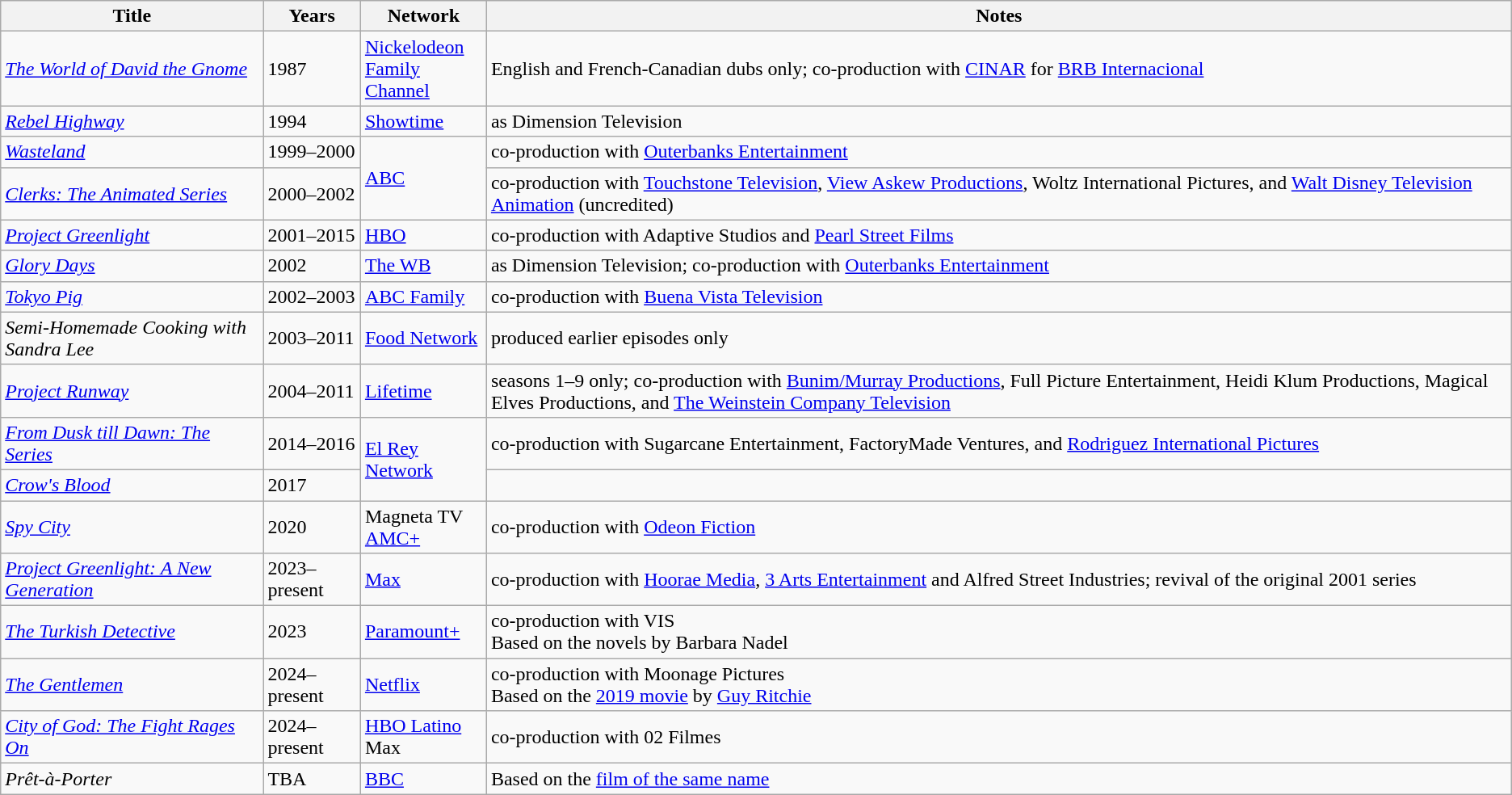<table class="wikitable sortable">
<tr>
<th>Title</th>
<th>Years</th>
<th>Network</th>
<th>Notes</th>
</tr>
<tr>
<td><em><a href='#'>The World of David the Gnome</a></em></td>
<td>1987</td>
<td><a href='#'>Nickelodeon</a><br><a href='#'>Family Channel</a></td>
<td>English and French-Canadian dubs only; co-production with <a href='#'>CINAR</a> for <a href='#'>BRB Internacional</a></td>
</tr>
<tr>
<td><em><a href='#'>Rebel Highway</a></em></td>
<td>1994</td>
<td><a href='#'>Showtime</a></td>
<td>as Dimension Television</td>
</tr>
<tr>
<td><em><a href='#'>Wasteland</a></em></td>
<td>1999–2000</td>
<td rowspan="2"><a href='#'>ABC</a></td>
<td>co-production with <a href='#'>Outerbanks Entertainment</a></td>
</tr>
<tr>
<td><em><a href='#'>Clerks: The Animated Series</a></em></td>
<td>2000–2002</td>
<td>co-production with <a href='#'>Touchstone Television</a>, <a href='#'>View Askew Productions</a>, Woltz International Pictures, and <a href='#'>Walt Disney Television Animation</a> (uncredited)</td>
</tr>
<tr>
<td><em><a href='#'>Project Greenlight</a></em></td>
<td>2001–2015</td>
<td><a href='#'>HBO</a></td>
<td>co-production with Adaptive Studios and <a href='#'>Pearl Street Films</a></td>
</tr>
<tr>
<td><em><a href='#'>Glory Days</a></em></td>
<td>2002</td>
<td><a href='#'>The WB</a></td>
<td>as Dimension Television; co-production with <a href='#'>Outerbanks Entertainment</a></td>
</tr>
<tr>
<td><em><a href='#'>Tokyo Pig</a></em></td>
<td>2002–2003</td>
<td><a href='#'>ABC Family</a></td>
<td>co-production with <a href='#'>Buena Vista Television</a></td>
</tr>
<tr>
<td><em>Semi-Homemade Cooking with Sandra Lee</em></td>
<td>2003–2011</td>
<td><a href='#'>Food Network</a></td>
<td>produced earlier episodes only</td>
</tr>
<tr>
<td><em><a href='#'>Project Runway</a></em></td>
<td>2004–2011</td>
<td><a href='#'>Lifetime</a></td>
<td>seasons 1–9 only; co-production with <a href='#'>Bunim/Murray Productions</a>, Full Picture Entertainment, Heidi Klum Productions, Magical Elves Productions, and <a href='#'>The Weinstein Company Television</a> </td>
</tr>
<tr>
<td><em><a href='#'>From Dusk till Dawn: The Series</a></em></td>
<td>2014–2016</td>
<td rowspan="2"><a href='#'>El Rey Network</a></td>
<td>co-production with Sugarcane Entertainment, FactoryMade Ventures, and <a href='#'>Rodriguez International Pictures</a></td>
</tr>
<tr>
<td><em><a href='#'>Crow's Blood</a></em></td>
<td>2017</td>
<td></td>
</tr>
<tr>
<td><em><a href='#'>Spy City</a></em></td>
<td>2020</td>
<td>Magneta TV<br><a href='#'>AMC+</a></td>
<td>co-production with <a href='#'>Odeon Fiction</a></td>
</tr>
<tr>
<td><em><a href='#'>Project Greenlight: A New Generation</a></em></td>
<td>2023–present</td>
<td><a href='#'>Max</a></td>
<td>co-production with <a href='#'>Hoorae Media</a>, <a href='#'>3 Arts Entertainment</a> and Alfred Street Industries; revival of the original 2001 series</td>
</tr>
<tr>
<td><em><a href='#'>The Turkish Detective</a></em></td>
<td>2023</td>
<td><a href='#'>Paramount+</a></td>
<td>co-production with VIS<br>Based on the novels by Barbara Nadel</td>
</tr>
<tr>
<td><em><a href='#'>The Gentlemen</a></em></td>
<td>2024–present</td>
<td><a href='#'>Netflix</a></td>
<td>co-production with Moonage Pictures<br>Based on the <a href='#'>2019 movie</a> by <a href='#'>Guy Ritchie</a></td>
</tr>
<tr>
<td><em><a href='#'>City of God: The Fight Rages On</a></em></td>
<td>2024–present</td>
<td><a href='#'>HBO Latino</a><br>Max</td>
<td>co-production with 02 Filmes</td>
</tr>
<tr>
<td><em>Prêt-à-Porter</em></td>
<td>TBA</td>
<td><a href='#'>BBC</a></td>
<td>Based on the <a href='#'>film of the same name</a></td>
</tr>
</table>
